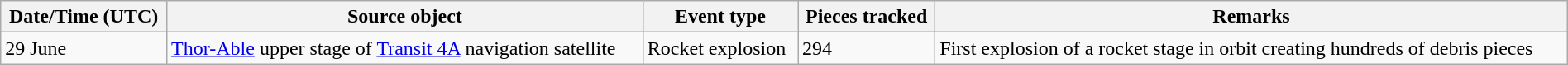<table class="wikitable" style="width:100%;">
<tr>
<th>Date/Time (UTC)</th>
<th>Source object</th>
<th>Event type</th>
<th>Pieces tracked</th>
<th>Remarks</th>
</tr>
<tr>
<td>29 June</td>
<td><a href='#'>Thor-Able</a> upper stage of <a href='#'>Transit 4A</a> navigation satellite</td>
<td>Rocket explosion</td>
<td>294</td>
<td>First explosion of a rocket stage in orbit creating hundreds of debris pieces</td>
</tr>
</table>
